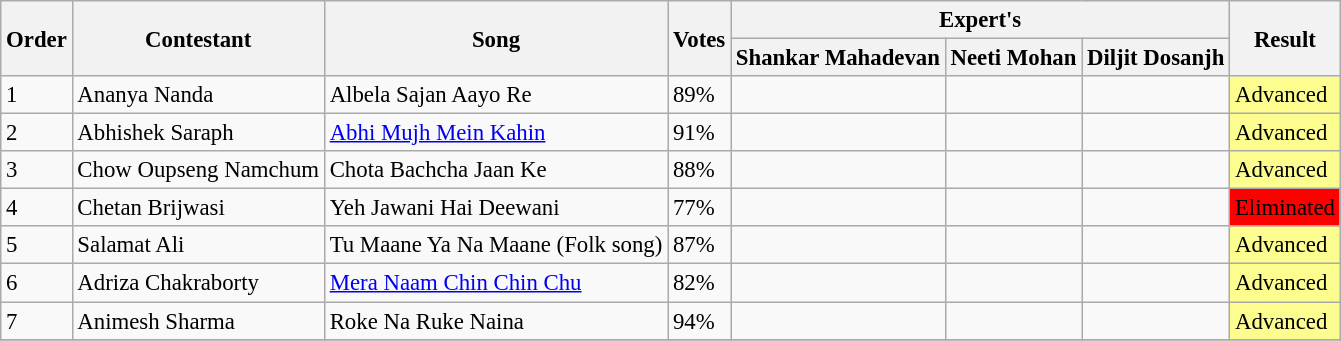<table class="wikitable sortable mw-collapsible" style="font-size: 95%;">
<tr>
<th rowspan="2">Order</th>
<th rowspan="2">Contestant</th>
<th rowspan="2">Song</th>
<th rowspan="2">Votes</th>
<th colspan="3">Expert's</th>
<th rowspan="2">Result</th>
</tr>
<tr>
<th>Shankar Mahadevan</th>
<th>Neeti Mohan</th>
<th>Diljit Dosanjh</th>
</tr>
<tr>
<td>1</td>
<td>Ananya Nanda</td>
<td>Albela Sajan Aayo Re</td>
<td>89%</td>
<td></td>
<td></td>
<td></td>
<td bgcolor="#fdfc8f">Advanced</td>
</tr>
<tr>
<td>2</td>
<td>Abhishek Saraph</td>
<td><a href='#'>Abhi Mujh Mein Kahin</a></td>
<td>91%</td>
<td></td>
<td></td>
<td></td>
<td bgcolor="#fdfc8f">Advanced</td>
</tr>
<tr>
<td>3</td>
<td>Chow Oupseng Namchum</td>
<td>Chota Bachcha Jaan Ke</td>
<td>88%</td>
<td></td>
<td></td>
<td></td>
<td bgcolor="#fdfc8f">Advanced</td>
</tr>
<tr>
<td>4</td>
<td>Chetan Brijwasi</td>
<td>Yeh Jawani Hai Deewani</td>
<td>77%</td>
<td></td>
<td></td>
<td></td>
<td bgcolor="red">Eliminated</td>
</tr>
<tr>
<td>5</td>
<td>Salamat Ali</td>
<td>Tu Maane Ya Na Maane (Folk song)</td>
<td>87%</td>
<td></td>
<td></td>
<td></td>
<td bgcolor="#fdfc8f">Advanced</td>
</tr>
<tr>
<td>6</td>
<td>Adriza Chakraborty</td>
<td><a href='#'>Mera Naam Chin Chin Chu</a></td>
<td>82%</td>
<td></td>
<td></td>
<td></td>
<td bgcolor="#fdfc8f">Advanced</td>
</tr>
<tr>
<td>7</td>
<td>Animesh Sharma</td>
<td>Roke Na Ruke Naina</td>
<td>94%</td>
<td></td>
<td></td>
<td></td>
<td bgcolor="#fdfc8f">Advanced</td>
</tr>
<tr>
</tr>
</table>
